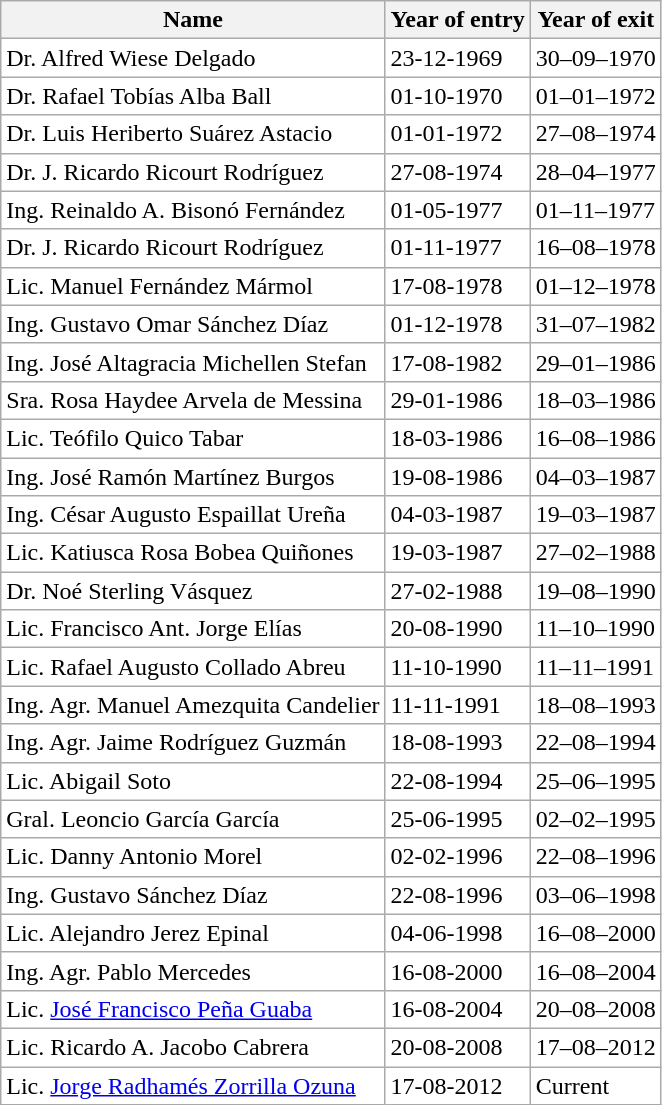<table border="0" style="background:white" align="top" class="sortable wikitable">
<tr>
<th>Name</th>
<th>Year of entry</th>
<th>Year of exit</th>
</tr>
<tr>
<td>Dr. Alfred Wiese Delgado</td>
<td>23-12-1969</td>
<td>30–09–1970</td>
</tr>
<tr>
<td>Dr. Rafael Tobías Alba Ball</td>
<td>01-10-1970</td>
<td>01–01–1972</td>
</tr>
<tr>
<td>Dr. Luis Heriberto Suárez Astacio</td>
<td>01-01-1972</td>
<td>27–08–1974</td>
</tr>
<tr>
<td>Dr. J. Ricardo Ricourt Rodríguez</td>
<td>27-08-1974</td>
<td>28–04–1977</td>
</tr>
<tr>
<td>Ing. Reinaldo A. Bisonó Fernández</td>
<td>01-05-1977</td>
<td>01–11–1977</td>
</tr>
<tr>
<td>Dr. J. Ricardo Ricourt Rodríguez</td>
<td>01-11-1977</td>
<td>16–08–1978</td>
</tr>
<tr>
<td>Lic. Manuel Fernández Mármol</td>
<td>17-08-1978</td>
<td>01–12–1978</td>
</tr>
<tr>
<td>Ing. Gustavo Omar Sánchez Díaz</td>
<td>01-12-1978</td>
<td>31–07–1982</td>
</tr>
<tr>
<td>Ing. José Altagracia Michellen Stefan</td>
<td>17-08-1982</td>
<td>29–01–1986</td>
</tr>
<tr>
<td>Sra. Rosa Haydee Arvela de Messina</td>
<td>29-01-1986</td>
<td>18–03–1986</td>
</tr>
<tr>
<td>Lic. Teófilo Quico Tabar</td>
<td>18-03-1986</td>
<td>16–08–1986</td>
</tr>
<tr>
<td>Ing. José Ramón Martínez Burgos</td>
<td>19-08-1986</td>
<td>04–03–1987</td>
</tr>
<tr>
<td>Ing. César Augusto Espaillat Ureña</td>
<td>04-03-1987</td>
<td>19–03–1987</td>
</tr>
<tr>
<td>Lic. Katiusca Rosa Bobea Quiñones</td>
<td>19-03-1987</td>
<td>27–02–1988</td>
</tr>
<tr>
<td>Dr. Noé Sterling Vásquez</td>
<td>27-02-1988</td>
<td>19–08–1990</td>
</tr>
<tr>
<td>Lic. Francisco Ant. Jorge Elías</td>
<td>20-08-1990</td>
<td>11–10–1990</td>
</tr>
<tr>
<td>Lic. Rafael Augusto Collado Abreu</td>
<td>11-10-1990</td>
<td>11–11–1991</td>
</tr>
<tr>
<td>Ing. Agr. Manuel Amezquita Candelier</td>
<td>11-11-1991</td>
<td>18–08–1993</td>
</tr>
<tr>
<td>Ing. Agr. Jaime Rodríguez Guzmán</td>
<td>18-08-1993</td>
<td>22–08–1994</td>
</tr>
<tr>
<td>Lic. Abigail Soto</td>
<td>22-08-1994</td>
<td>25–06–1995</td>
</tr>
<tr>
<td>Gral. Leoncio García García</td>
<td>25-06-1995</td>
<td>02–02–1995</td>
</tr>
<tr>
<td>Lic. Danny Antonio Morel</td>
<td>02-02-1996</td>
<td>22–08–1996</td>
</tr>
<tr>
<td>Ing. Gustavo Sánchez Díaz</td>
<td>22-08-1996</td>
<td>03–06–1998</td>
</tr>
<tr>
<td>Lic. Alejandro Jerez Epinal</td>
<td>04-06-1998</td>
<td>16–08–2000</td>
</tr>
<tr>
<td>Ing. Agr. Pablo Mercedes</td>
<td>16-08-2000</td>
<td>16–08–2004</td>
</tr>
<tr>
<td>Lic. <a href='#'>José Francisco Peña Guaba</a></td>
<td>16-08-2004</td>
<td>20–08–2008</td>
</tr>
<tr>
<td>Lic. Ricardo A. Jacobo Cabrera</td>
<td>20-08-2008</td>
<td>17–08–2012</td>
</tr>
<tr>
<td>Lic. <a href='#'>Jorge Radhamés Zorrilla Ozuna</a></td>
<td>17-08-2012</td>
<td>Current</td>
</tr>
</table>
